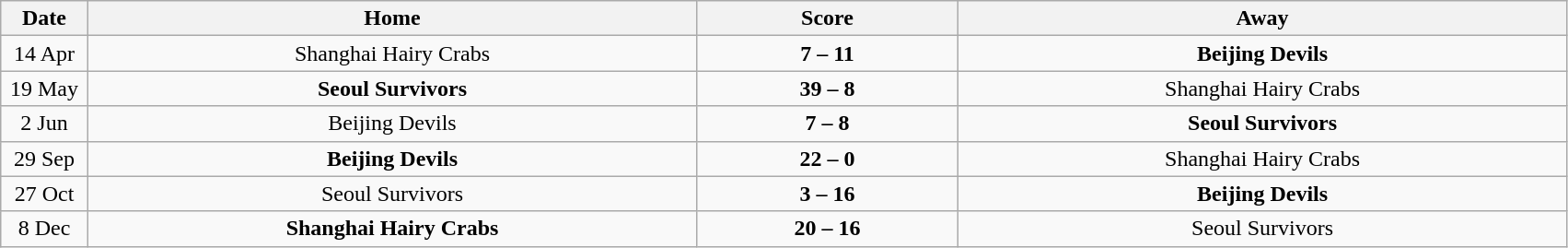<table class="wikitable" style="text-align: center;">
<tr>
<th width=5%>Date</th>
<th width=35%>Home</th>
<th width=15%>Score</th>
<th width=35%>Away</th>
</tr>
<tr>
<td>14 Apr</td>
<td> Shanghai Hairy Crabs</td>
<td><strong>7 – 11</strong></td>
<td> <strong>Beijing Devils</strong></td>
</tr>
<tr>
<td>19 May</td>
<td> <strong>Seoul Survivors</strong></td>
<td><strong>39 – 8</strong></td>
<td> Shanghai Hairy Crabs</td>
</tr>
<tr>
<td>2 Jun</td>
<td> Beijing Devils</td>
<td><strong>7 – 8</strong></td>
<td> <strong>Seoul Survivors</strong></td>
</tr>
<tr>
<td>29 Sep</td>
<td> <strong>Beijing Devils</strong></td>
<td><strong>22 – 0</strong></td>
<td> Shanghai Hairy Crabs</td>
</tr>
<tr>
<td>27 Oct</td>
<td> Seoul Survivors</td>
<td><strong>3 – 16</strong></td>
<td> <strong>Beijing Devils</strong></td>
</tr>
<tr>
<td>8 Dec</td>
<td> <strong>Shanghai Hairy Crabs</strong></td>
<td><strong>20 – 16</strong></td>
<td> Seoul Survivors</td>
</tr>
</table>
